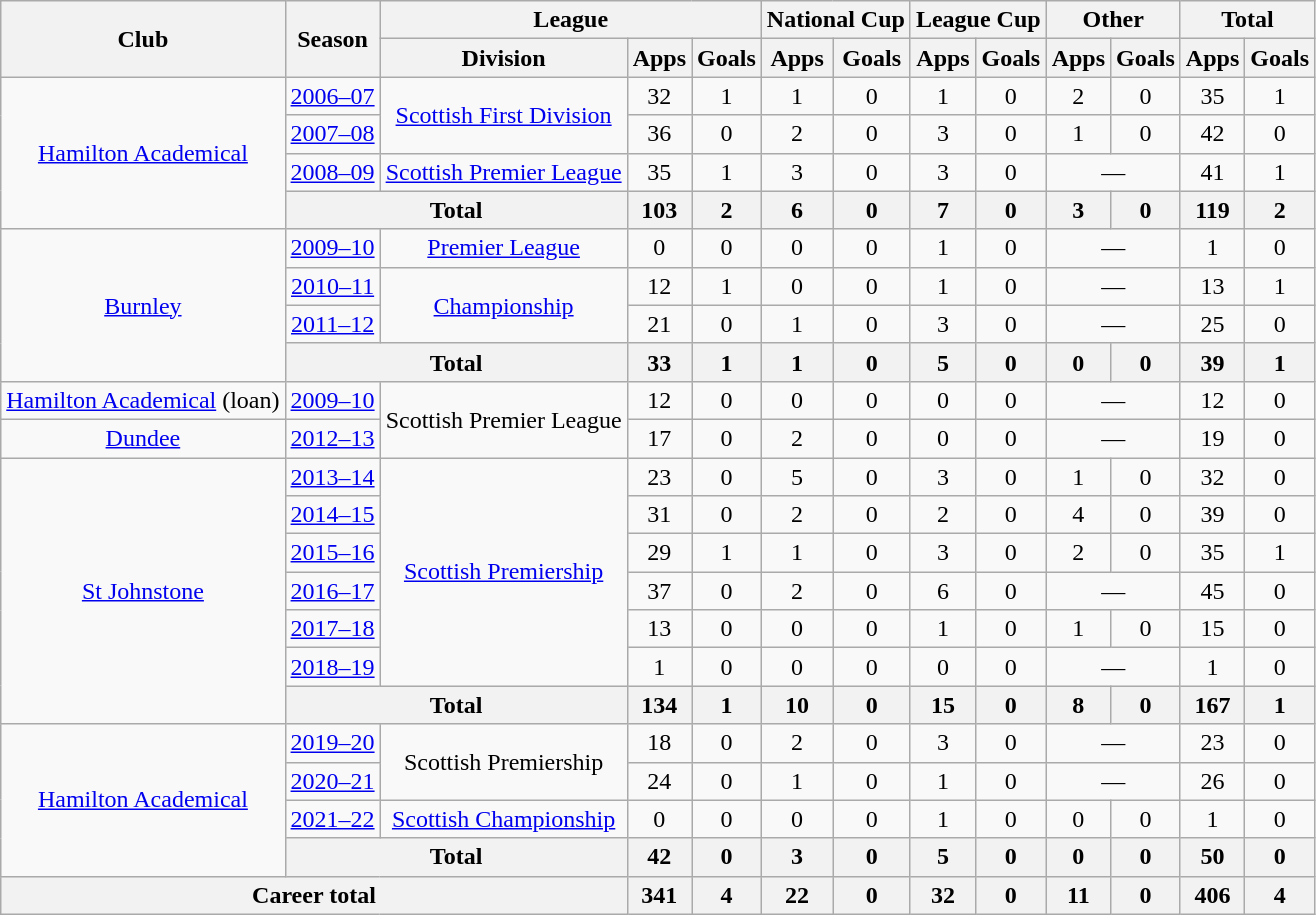<table class="wikitable" style="text-align: center;">
<tr>
<th rowspan="2">Club</th>
<th rowspan="2">Season</th>
<th colspan="3">League</th>
<th colspan="2">National Cup</th>
<th colspan="2">League Cup</th>
<th colspan="2">Other</th>
<th colspan="2">Total</th>
</tr>
<tr>
<th>Division</th>
<th>Apps</th>
<th>Goals</th>
<th>Apps</th>
<th>Goals</th>
<th>Apps</th>
<th>Goals</th>
<th>Apps</th>
<th>Goals</th>
<th>Apps</th>
<th>Goals</th>
</tr>
<tr>
<td rowspan="4"><a href='#'>Hamilton Academical</a></td>
<td><a href='#'>2006–07</a></td>
<td rowspan="2"><a href='#'>Scottish First Division</a></td>
<td>32</td>
<td>1</td>
<td>1</td>
<td>0</td>
<td>1</td>
<td>0</td>
<td>2</td>
<td>0</td>
<td>35</td>
<td>1</td>
</tr>
<tr>
<td><a href='#'>2007–08</a></td>
<td>36</td>
<td>0</td>
<td>2</td>
<td>0</td>
<td>3</td>
<td>0</td>
<td>1</td>
<td>0</td>
<td>42</td>
<td>0</td>
</tr>
<tr>
<td><a href='#'>2008–09</a></td>
<td><a href='#'>Scottish Premier League</a></td>
<td>35</td>
<td>1</td>
<td>3</td>
<td>0</td>
<td>3</td>
<td>0</td>
<td colspan="2">—</td>
<td>41</td>
<td>1</td>
</tr>
<tr>
<th colspan="2">Total</th>
<th>103</th>
<th>2</th>
<th>6</th>
<th>0</th>
<th>7</th>
<th>0</th>
<th>3</th>
<th>0</th>
<th>119</th>
<th>2</th>
</tr>
<tr>
<td rowspan="4"><a href='#'>Burnley</a></td>
<td><a href='#'>2009–10</a></td>
<td><a href='#'>Premier League</a></td>
<td>0</td>
<td>0</td>
<td>0</td>
<td>0</td>
<td>1</td>
<td>0</td>
<td colspan="2">—</td>
<td>1</td>
<td>0</td>
</tr>
<tr>
<td><a href='#'>2010–11</a></td>
<td rowspan="2"><a href='#'>Championship</a></td>
<td>12</td>
<td>1</td>
<td>0</td>
<td>0</td>
<td>1</td>
<td>0</td>
<td colspan="2">—</td>
<td>13</td>
<td>1</td>
</tr>
<tr>
<td><a href='#'>2011–12</a></td>
<td>21</td>
<td>0</td>
<td>1</td>
<td>0</td>
<td>3</td>
<td>0</td>
<td colspan="2">—</td>
<td>25</td>
<td>0</td>
</tr>
<tr>
<th colspan="2">Total</th>
<th>33</th>
<th>1</th>
<th>1</th>
<th>0</th>
<th>5</th>
<th>0</th>
<th>0</th>
<th>0</th>
<th>39</th>
<th>1</th>
</tr>
<tr>
<td><a href='#'>Hamilton Academical</a> (loan)</td>
<td><a href='#'>2009–10</a></td>
<td rowspan="2">Scottish Premier League</td>
<td>12</td>
<td>0</td>
<td>0</td>
<td>0</td>
<td>0</td>
<td>0</td>
<td colspan="2">—</td>
<td>12</td>
<td>0</td>
</tr>
<tr>
<td><a href='#'>Dundee</a></td>
<td><a href='#'>2012–13</a></td>
<td>17</td>
<td>0</td>
<td>2</td>
<td>0</td>
<td>0</td>
<td>0</td>
<td colspan="2">—</td>
<td>19</td>
<td>0</td>
</tr>
<tr>
<td rowspan="7"><a href='#'>St Johnstone</a></td>
<td><a href='#'>2013–14</a></td>
<td rowspan="6"><a href='#'>Scottish Premiership</a></td>
<td>23</td>
<td>0</td>
<td>5</td>
<td>0</td>
<td>3</td>
<td>0</td>
<td>1</td>
<td>0</td>
<td>32</td>
<td>0</td>
</tr>
<tr>
<td><a href='#'>2014–15</a></td>
<td>31</td>
<td>0</td>
<td>2</td>
<td>0</td>
<td>2</td>
<td>0</td>
<td>4</td>
<td>0</td>
<td>39</td>
<td>0</td>
</tr>
<tr>
<td><a href='#'>2015–16</a></td>
<td>29</td>
<td>1</td>
<td>1</td>
<td>0</td>
<td>3</td>
<td>0</td>
<td>2</td>
<td>0</td>
<td>35</td>
<td>1</td>
</tr>
<tr>
<td><a href='#'>2016–17</a></td>
<td>37</td>
<td>0</td>
<td>2</td>
<td>0</td>
<td>6</td>
<td>0</td>
<td colspan="2">—</td>
<td>45</td>
<td>0</td>
</tr>
<tr>
<td><a href='#'>2017–18</a></td>
<td>13</td>
<td>0</td>
<td>0</td>
<td>0</td>
<td>1</td>
<td>0</td>
<td>1</td>
<td>0</td>
<td>15</td>
<td>0</td>
</tr>
<tr>
<td><a href='#'>2018–19</a></td>
<td>1</td>
<td>0</td>
<td>0</td>
<td>0</td>
<td>0</td>
<td>0</td>
<td colspan=2>—</td>
<td>1</td>
<td>0</td>
</tr>
<tr>
<th colspan="2">Total</th>
<th>134</th>
<th>1</th>
<th>10</th>
<th>0</th>
<th>15</th>
<th>0</th>
<th>8</th>
<th>0</th>
<th>167</th>
<th>1</th>
</tr>
<tr>
<td rowspan=4><a href='#'>Hamilton Academical</a></td>
<td><a href='#'>2019–20</a></td>
<td rowspan=2>Scottish Premiership</td>
<td>18</td>
<td>0</td>
<td>2</td>
<td>0</td>
<td>3</td>
<td>0</td>
<td colspan=2>—</td>
<td>23</td>
<td>0</td>
</tr>
<tr>
<td><a href='#'>2020–21</a></td>
<td>24</td>
<td>0</td>
<td>1</td>
<td>0</td>
<td>1</td>
<td>0</td>
<td colspan=2>—</td>
<td>26</td>
<td>0</td>
</tr>
<tr>
<td><a href='#'>2021–22</a></td>
<td><a href='#'>Scottish Championship</a></td>
<td>0</td>
<td>0</td>
<td>0</td>
<td>0</td>
<td>1</td>
<td>0</td>
<td>0</td>
<td>0</td>
<td>1</td>
<td>0</td>
</tr>
<tr>
<th colspan=2>Total</th>
<th>42</th>
<th>0</th>
<th>3</th>
<th>0</th>
<th>5</th>
<th>0</th>
<th>0</th>
<th>0</th>
<th>50</th>
<th>0</th>
</tr>
<tr>
<th colspan="3">Career total</th>
<th>341</th>
<th>4</th>
<th>22</th>
<th>0</th>
<th>32</th>
<th>0</th>
<th>11</th>
<th>0</th>
<th>406</th>
<th>4</th>
</tr>
</table>
